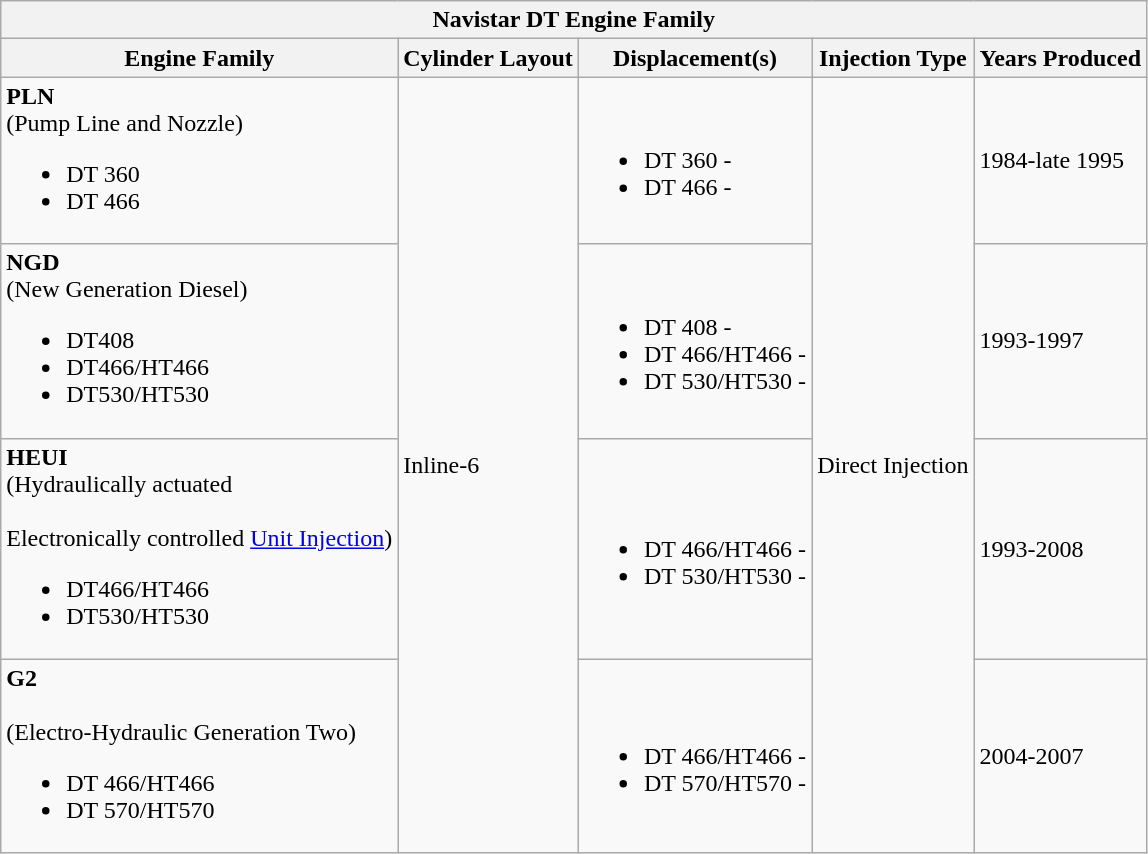<table class="wikitable" border="1">
<tr>
<th Colspan=5>Navistar DT Engine Family</th>
</tr>
<tr>
<th>Engine Family</th>
<th>Cylinder Layout</th>
<th>Displacement(s)</th>
<th>Injection Type</th>
<th>Years Produced</th>
</tr>
<tr>
<td><strong>PLN</strong> <br>(Pump Line and Nozzle)<br><ul><li>DT 360</li><li>DT 466</li></ul></td>
<td rowspan=4>Inline-6</td>
<td><br><ul><li>DT 360 - </li><li>DT 466 - </li></ul></td>
<td rowspan=4>Direct Injection</td>
<td>1984-late 1995</td>
</tr>
<tr>
<td><strong>NGD</strong><br>(New Generation Diesel)<br><ul><li>DT408</li><li>DT466/HT466</li><li>DT530/HT530</li></ul></td>
<td><br><ul><li>DT 408 - </li><li>DT 466/HT466 - </li><li>DT 530/HT530 - </li></ul></td>
<td>1993-1997</td>
</tr>
<tr>
<td><strong>HEUI</strong><br>(Hydraulically actuated <br><br>Electronically controlled <a href='#'>Unit Injection</a>)<ul><li>DT466/HT466</li><li>DT530/HT530</li></ul></td>
<td><br><ul><li>DT 466/HT466 - </li><li>DT 530/HT530 - </li></ul></td>
<td>1993-2008</td>
</tr>
<tr>
<td><strong>G2</strong><br><br>(Electro-Hydraulic Generation Two)<ul><li>DT 466/HT466</li><li>DT 570/HT570</li></ul></td>
<td><br><ul><li>DT 466/HT466 - </li><li>DT 570/HT570 - </li></ul></td>
<td>2004-2007</td>
</tr>
</table>
